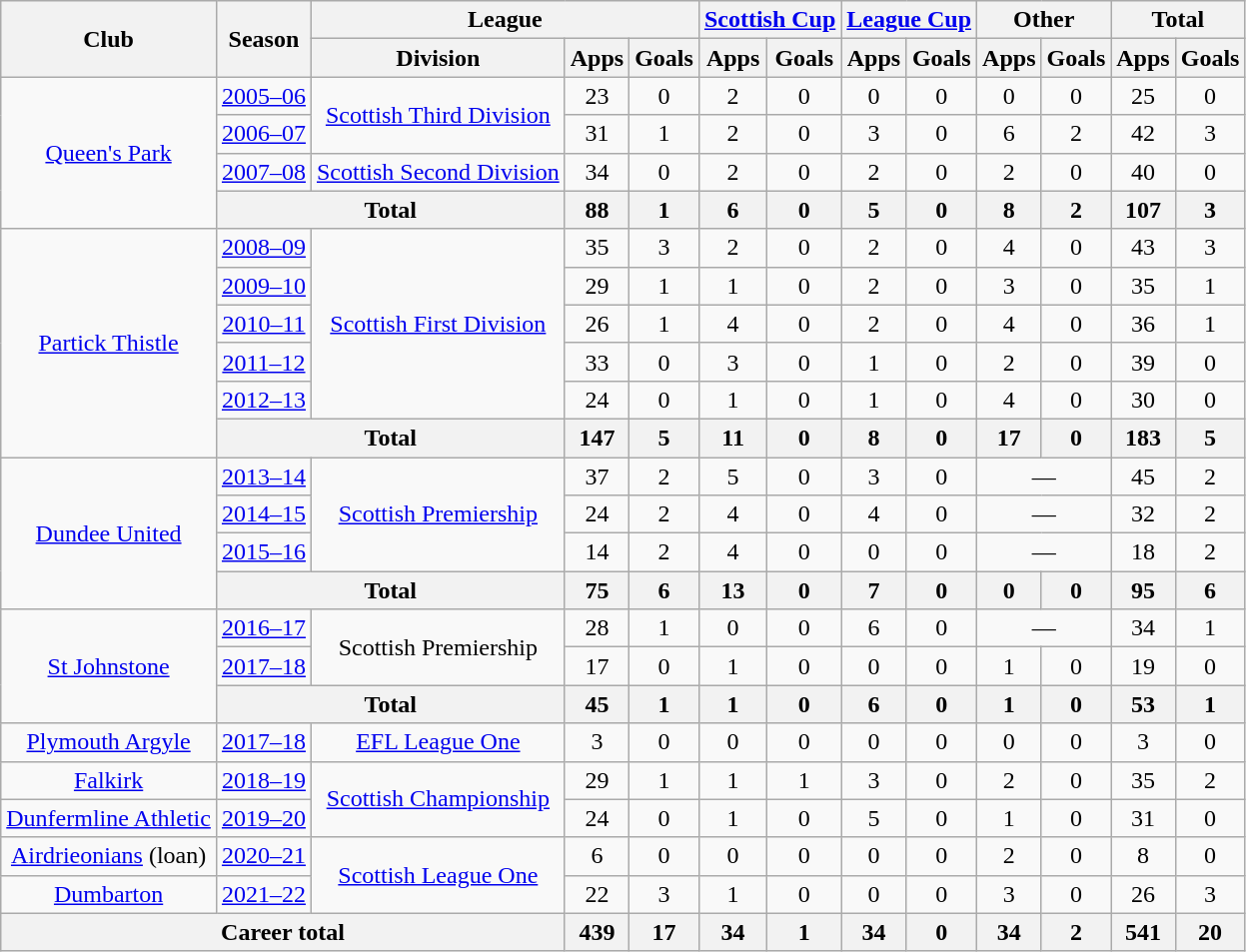<table class="wikitable" style="text-align: center">
<tr>
<th rowspan="2">Club</th>
<th rowspan="2">Season</th>
<th colspan="3">League</th>
<th colspan="2"><a href='#'>Scottish Cup</a></th>
<th colspan="2"><a href='#'>League Cup</a></th>
<th colspan="2">Other</th>
<th colspan="2">Total</th>
</tr>
<tr>
<th>Division</th>
<th>Apps</th>
<th>Goals</th>
<th>Apps</th>
<th>Goals</th>
<th>Apps</th>
<th>Goals</th>
<th>Apps</th>
<th>Goals</th>
<th>Apps</th>
<th>Goals</th>
</tr>
<tr>
<td rowspan="4"><a href='#'>Queen's Park</a></td>
<td><a href='#'>2005–06</a></td>
<td rowspan="2"><a href='#'>Scottish Third Division</a></td>
<td>23</td>
<td>0</td>
<td>2</td>
<td>0</td>
<td>0</td>
<td>0</td>
<td>0</td>
<td>0</td>
<td>25</td>
<td>0</td>
</tr>
<tr>
<td><a href='#'>2006–07</a></td>
<td>31</td>
<td>1</td>
<td>2</td>
<td>0</td>
<td>3</td>
<td>0</td>
<td>6</td>
<td>2</td>
<td>42</td>
<td>3</td>
</tr>
<tr>
<td><a href='#'>2007–08</a></td>
<td><a href='#'>Scottish Second Division</a></td>
<td>34</td>
<td>0</td>
<td>2</td>
<td>0</td>
<td>2</td>
<td>0</td>
<td>2</td>
<td>0</td>
<td>40</td>
<td>0</td>
</tr>
<tr>
<th colspan="2">Total</th>
<th>88</th>
<th>1</th>
<th>6</th>
<th>0</th>
<th>5</th>
<th>0</th>
<th>8</th>
<th>2</th>
<th>107</th>
<th>3</th>
</tr>
<tr>
<td rowspan="6"><a href='#'>Partick Thistle</a></td>
<td><a href='#'>2008–09</a></td>
<td rowspan="5"><a href='#'>Scottish First Division</a></td>
<td>35</td>
<td>3</td>
<td>2</td>
<td>0</td>
<td>2</td>
<td>0</td>
<td>4</td>
<td>0</td>
<td>43</td>
<td>3</td>
</tr>
<tr>
<td><a href='#'>2009–10</a></td>
<td>29</td>
<td>1</td>
<td>1</td>
<td>0</td>
<td>2</td>
<td>0</td>
<td>3</td>
<td>0</td>
<td>35</td>
<td>1</td>
</tr>
<tr>
<td><a href='#'>2010–11</a></td>
<td>26</td>
<td>1</td>
<td>4</td>
<td>0</td>
<td>2</td>
<td>0</td>
<td>4</td>
<td>0</td>
<td>36</td>
<td>1</td>
</tr>
<tr>
<td><a href='#'>2011–12</a></td>
<td>33</td>
<td>0</td>
<td>3</td>
<td>0</td>
<td>1</td>
<td>0</td>
<td>2</td>
<td>0</td>
<td>39</td>
<td>0</td>
</tr>
<tr>
<td><a href='#'>2012–13</a></td>
<td>24</td>
<td>0</td>
<td>1</td>
<td>0</td>
<td>1</td>
<td>0</td>
<td>4</td>
<td>0</td>
<td>30</td>
<td>0</td>
</tr>
<tr>
<th colspan="2">Total</th>
<th>147</th>
<th>5</th>
<th>11</th>
<th>0</th>
<th>8</th>
<th>0</th>
<th>17</th>
<th>0</th>
<th>183</th>
<th>5</th>
</tr>
<tr>
<td rowspan="4"><a href='#'>Dundee United</a></td>
<td><a href='#'>2013–14</a></td>
<td rowspan="3"><a href='#'>Scottish Premiership</a></td>
<td>37</td>
<td>2</td>
<td>5</td>
<td>0</td>
<td>3</td>
<td>0</td>
<td colspan="2">—</td>
<td>45</td>
<td>2</td>
</tr>
<tr>
<td><a href='#'>2014–15</a></td>
<td>24</td>
<td>2</td>
<td>4</td>
<td>0</td>
<td>4</td>
<td>0</td>
<td colspan="2">—</td>
<td>32</td>
<td>2</td>
</tr>
<tr>
<td><a href='#'>2015–16</a></td>
<td>14</td>
<td>2</td>
<td>4</td>
<td>0</td>
<td>0</td>
<td>0</td>
<td colspan="2">—</td>
<td>18</td>
<td>2</td>
</tr>
<tr>
<th colspan="2">Total</th>
<th>75</th>
<th>6</th>
<th>13</th>
<th>0</th>
<th>7</th>
<th>0</th>
<th>0</th>
<th>0</th>
<th>95</th>
<th>6</th>
</tr>
<tr>
<td rowspan="3"><a href='#'>St Johnstone</a></td>
<td><a href='#'>2016–17</a></td>
<td rowspan="2">Scottish Premiership</td>
<td>28</td>
<td>1</td>
<td>0</td>
<td>0</td>
<td>6</td>
<td>0</td>
<td colspan="2">—</td>
<td>34</td>
<td>1</td>
</tr>
<tr>
<td><a href='#'>2017–18</a></td>
<td>17</td>
<td>0</td>
<td>1</td>
<td>0</td>
<td>0</td>
<td>0</td>
<td>1</td>
<td>0</td>
<td>19</td>
<td>0</td>
</tr>
<tr>
<th colspan="2">Total</th>
<th>45</th>
<th>1</th>
<th>1</th>
<th>0</th>
<th>6</th>
<th>0</th>
<th>1</th>
<th>0</th>
<th>53</th>
<th>1</th>
</tr>
<tr>
<td><a href='#'>Plymouth Argyle</a></td>
<td><a href='#'>2017–18</a></td>
<td><a href='#'>EFL League One</a></td>
<td>3</td>
<td>0</td>
<td>0</td>
<td>0</td>
<td>0</td>
<td>0</td>
<td>0</td>
<td>0</td>
<td>3</td>
<td>0</td>
</tr>
<tr>
<td><a href='#'>Falkirk</a></td>
<td><a href='#'>2018–19</a></td>
<td rowspan="2"><a href='#'>Scottish Championship</a></td>
<td>29</td>
<td>1</td>
<td>1</td>
<td>1</td>
<td>3</td>
<td>0</td>
<td>2</td>
<td>0</td>
<td>35</td>
<td>2</td>
</tr>
<tr>
<td><a href='#'>Dunfermline Athletic</a></td>
<td><a href='#'>2019–20</a></td>
<td>24</td>
<td>0</td>
<td>1</td>
<td>0</td>
<td>5</td>
<td>0</td>
<td>1</td>
<td>0</td>
<td>31</td>
<td>0</td>
</tr>
<tr>
<td><a href='#'>Airdrieonians</a> (loan)</td>
<td><a href='#'>2020–21</a></td>
<td rowspan="2"><a href='#'>Scottish League One</a></td>
<td>6</td>
<td>0</td>
<td>0</td>
<td>0</td>
<td>0</td>
<td>0</td>
<td>2</td>
<td>0</td>
<td>8</td>
<td>0</td>
</tr>
<tr>
<td><a href='#'>Dumbarton</a></td>
<td><a href='#'>2021–22</a></td>
<td>22</td>
<td>3</td>
<td>1</td>
<td>0</td>
<td>0</td>
<td>0</td>
<td>3</td>
<td>0</td>
<td>26</td>
<td>3</td>
</tr>
<tr>
<th colspan="3">Career total</th>
<th>439</th>
<th>17</th>
<th>34</th>
<th>1</th>
<th>34</th>
<th>0</th>
<th>34</th>
<th>2</th>
<th>541</th>
<th>20</th>
</tr>
</table>
